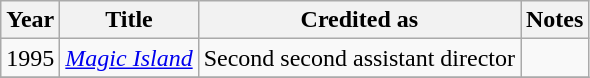<table class="wikitable sortable">
<tr>
<th>Year</th>
<th>Title</th>
<th>Credited as</th>
<th class="unsortable">Notes</th>
</tr>
<tr>
<td>1995</td>
<td><em><a href='#'>Magic Island</a></em></td>
<td>Second second assistant director</td>
<td></td>
</tr>
<tr>
</tr>
</table>
